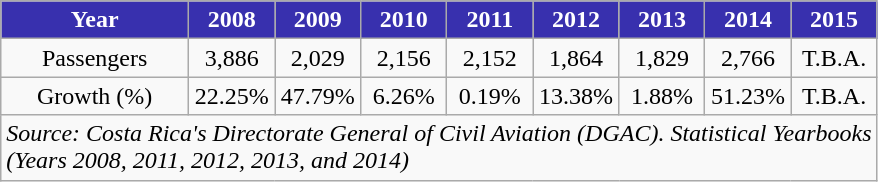<table class="sortable wikitable toccolours" style="text-align:center">
<tr>
<th style="background:#3830AE;color:white">Year</th>
<th style="background:#3830AE;color:white; width:50px">2008</th>
<th style="background:#3830AE;color:white; width:50px">2009</th>
<th style="background:#3830AE;color:white; width:50px">2010</th>
<th style="background:#3830AE;color:white; width:50px">2011</th>
<th style="background:#3830AE;color:white; width:50px">2012</th>
<th style="background:#3830AE;color:white; width:50px">2013</th>
<th style="background:#3830AE;color:white; width:50px">2014</th>
<th style="background:#3830AE;color:white; width:50px">2015</th>
</tr>
<tr>
<td>Passengers</td>
<td>3,886</td>
<td>2,029</td>
<td>2,156</td>
<td>2,152</td>
<td>1,864</td>
<td>1,829</td>
<td>2,766</td>
<td>T.B.A.</td>
</tr>
<tr>
<td>Growth (%)</td>
<td> 22.25%</td>
<td> 47.79%</td>
<td> 6.26%</td>
<td> 0.19%</td>
<td> 13.38%</td>
<td> 1.88%</td>
<td> 51.23%</td>
<td>T.B.A.</td>
</tr>
<tr>
<td colspan="9" style="text-align:left;"><em>Source: Costa Rica's Directorate General of Civil Aviation (DGAC). Statistical Yearbooks<br>(Years 2008, 2011, 2012, 2013, and 2014)</em></td>
</tr>
</table>
